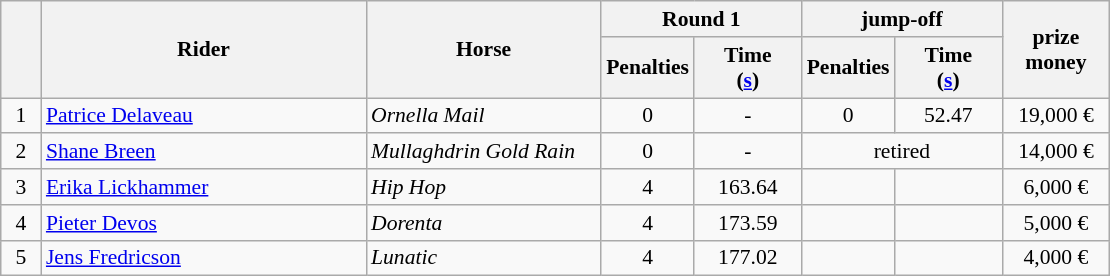<table class="wikitable" style="font-size: 90%">
<tr>
<th rowspan=2 width=20></th>
<th rowspan=2 width=210>Rider</th>
<th rowspan=2 width=150>Horse</th>
<th colspan=2>Round 1</th>
<th colspan=2>jump-off</th>
<th rowspan=2 width=65>prize<br>money</th>
</tr>
<tr>
<th width=55>Penalties</th>
<th width=65>Time<br>(<a href='#'>s</a>)</th>
<th width=55>Penalties</th>
<th width=65>Time<br>(<a href='#'>s</a>)</th>
</tr>
<tr>
<td align=center>1</td>
<td> <a href='#'>Patrice Delaveau</a></td>
<td><em>Ornella Mail</em></td>
<td align=center>0</td>
<td align=center>-</td>
<td align=center>0</td>
<td align=center>52.47</td>
<td align=center>19,000 €</td>
</tr>
<tr>
<td align=center>2</td>
<td> <a href='#'>Shane Breen</a></td>
<td><em>Mullaghdrin Gold Rain</em></td>
<td align=center>0</td>
<td align=center>-</td>
<td colspan=2 align=center>retired</td>
<td align=center>14,000 €</td>
</tr>
<tr>
<td align=center>3</td>
<td> <a href='#'>Erika Lickhammer</a></td>
<td><em>Hip Hop</em></td>
<td align=center>4</td>
<td align=center>163.64</td>
<td align=center></td>
<td align=center></td>
<td align=center>6,000 €</td>
</tr>
<tr>
<td align=center>4</td>
<td> <a href='#'>Pieter Devos</a></td>
<td><em>Dorenta</em></td>
<td align=center>4</td>
<td align=center>173.59</td>
<td align=center></td>
<td align=center></td>
<td align=center>5,000 €</td>
</tr>
<tr>
<td align=center>5</td>
<td> <a href='#'>Jens Fredricson</a></td>
<td><em>Lunatic</em></td>
<td align=center>4</td>
<td align=center>177.02</td>
<td align=center></td>
<td align=center></td>
<td align=center>4,000 €</td>
</tr>
</table>
